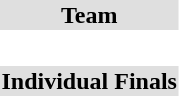<table>
<tr bgcolor="DFDFDF">
<td colspan="4" align="center"><strong>Team</strong></td>
</tr>
<tr>
<th scope=row style="text-align:left"><br></th>
<td valign="top"></td>
<td valign="top"></td>
<td valign="top"></td>
</tr>
<tr bgcolor="DFDFDF">
<td colspan="4" align="center"><strong>Individual Finals </strong></td>
</tr>
<tr>
<th scope=row style="text-align:left"><br></th>
<td></td>
<td></td>
<td></td>
</tr>
<tr>
<th scope=row style="text-align:left"><br></th>
<td></td>
<td></td>
<td></td>
</tr>
<tr>
<th scope=row style="text-align:left"><br></th>
<td></td>
<td></td>
<td></td>
</tr>
<tr>
<th scope=row style="text-align:left"><br></th>
<td></td>
<td></td>
<td></td>
</tr>
<tr>
<th scope=row style="text-align:left"><br></th>
<td></td>
<td></td>
<td></td>
</tr>
<tr bgcolor="DFDFDF">
</tr>
</table>
